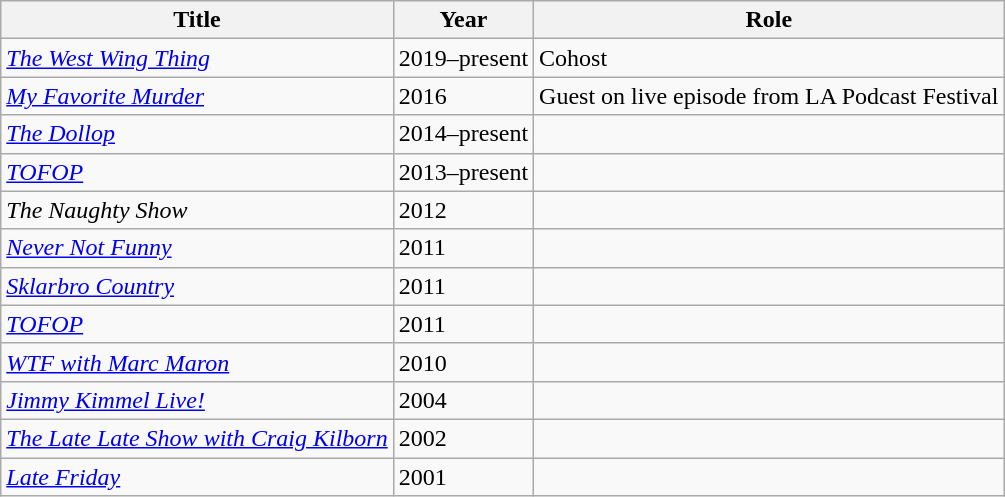<table class="wikitable sortable">
<tr>
<th>Title</th>
<th>Year</th>
<th>Role</th>
</tr>
<tr>
<td><em><a href='#'>The West Wing Thing</a></em></td>
<td>2019–present</td>
<td>Cohost</td>
</tr>
<tr>
<td><em><a href='#'>My Favorite Murder</a></em></td>
<td>2016</td>
<td>Guest on live episode from LA Podcast Festival</td>
</tr>
<tr>
<td><em><a href='#'>The Dollop</a></em></td>
<td>2014–present</td>
<td></td>
</tr>
<tr>
<td><em><a href='#'>TOFOP</a></em></td>
<td>2013–present</td>
<td></td>
</tr>
<tr>
<td><em>The Naughty Show</em></td>
<td>2012</td>
<td></td>
</tr>
<tr>
<td><em><a href='#'>Never Not Funny</a></em></td>
<td>2011</td>
<td></td>
</tr>
<tr>
<td><em><a href='#'>Sklarbro Country</a></em></td>
<td>2011</td>
<td></td>
</tr>
<tr>
<td><em><a href='#'>TOFOP</a></em></td>
<td>2011</td>
<td></td>
</tr>
<tr>
<td><em><a href='#'>WTF with Marc Maron</a></em></td>
<td>2010</td>
<td></td>
</tr>
<tr>
<td><em><a href='#'>Jimmy Kimmel Live!</a></em></td>
<td>2004</td>
<td></td>
</tr>
<tr>
<td><em><a href='#'>The Late Late Show with Craig Kilborn</a></em></td>
<td>2002</td>
<td></td>
</tr>
<tr>
<td><em><a href='#'>Late Friday</a></em></td>
<td>2001</td>
<td></td>
</tr>
</table>
